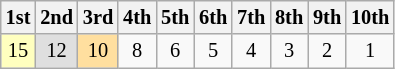<table class="wikitable" style="font-size:85%; text-align:center">
<tr>
<th>1st</th>
<th>2nd</th>
<th>3rd</th>
<th>4th</th>
<th>5th</th>
<th>6th</th>
<th>7th</th>
<th>8th</th>
<th>9th</th>
<th>10th</th>
</tr>
<tr>
<td style="background:#FFFFBF;">15</td>
<td style="background:#DFDFDF;">12</td>
<td style="background:#FFDF9F;">10</td>
<td>8</td>
<td>6</td>
<td>5</td>
<td>4</td>
<td>3</td>
<td>2</td>
<td>1</td>
</tr>
</table>
